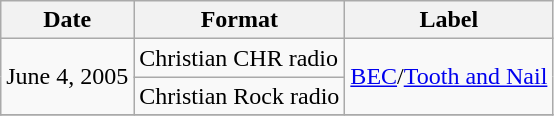<table class="wikitable sortable plainrowheaders">
<tr>
<th scope="col">Date</th>
<th scope="col">Format</th>
<th scope="col">Label</th>
</tr>
<tr>
<td rowspan="2">June 4, 2005</td>
<td>Christian CHR radio</td>
<td rowspan="2"><a href='#'>BEC</a>/<a href='#'>Tooth and Nail</a></td>
</tr>
<tr>
<td>Christian Rock radio</td>
</tr>
<tr>
</tr>
</table>
